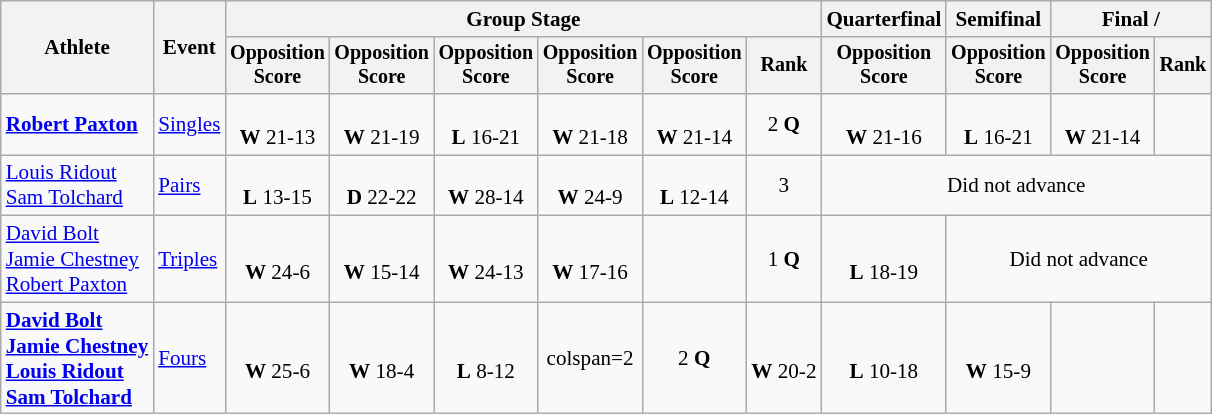<table class="wikitable" style="font-size:88%">
<tr>
<th rowspan=2>Athlete</th>
<th rowspan=2>Event</th>
<th colspan=6>Group Stage</th>
<th>Quarterfinal</th>
<th>Semifinal</th>
<th colspan=2>Final / </th>
</tr>
<tr style="font-size:95%">
<th>Opposition<br>Score</th>
<th>Opposition<br>Score</th>
<th>Opposition<br>Score</th>
<th>Opposition<br>Score</th>
<th>Opposition<br>Score</th>
<th>Rank</th>
<th>Opposition<br>Score</th>
<th>Opposition<br>Score</th>
<th>Opposition<br>Score</th>
<th>Rank</th>
</tr>
<tr align=center>
<td align=left><strong><a href='#'>Robert Paxton</a></strong></td>
<td align=left><a href='#'>Singles</a></td>
<td><br><strong>W</strong> 21-13</td>
<td><br><strong>W</strong> 21-19</td>
<td><br><strong>L</strong> 16-21</td>
<td><br><strong>W</strong> 21-18</td>
<td><br><strong>W</strong> 21-14</td>
<td>2 <strong>Q</strong></td>
<td><br><strong>W</strong> 21-16</td>
<td><br><strong>L</strong> 16-21</td>
<td><br><strong>W</strong> 21-14</td>
<td></td>
</tr>
<tr align=center>
<td align=left><a href='#'>Louis Ridout</a><br><a href='#'>Sam Tolchard</a></td>
<td align=left><a href='#'>Pairs</a></td>
<td><br><strong>L</strong> 13-15</td>
<td><br><strong>D</strong> 22-22</td>
<td><br><strong>W</strong> 28-14</td>
<td><br><strong>W</strong> 24-9</td>
<td><br><strong>L</strong> 12-14</td>
<td>3</td>
<td colspan=4>Did not advance</td>
</tr>
<tr align=center>
<td align=left><a href='#'>David Bolt</a><br><a href='#'>Jamie Chestney</a><br><a href='#'>Robert Paxton</a></td>
<td align=left><a href='#'>Triples</a></td>
<td><br><strong>W</strong> 24-6</td>
<td><br><strong>W</strong> 15-14</td>
<td><br><strong>W</strong> 24-13</td>
<td><br><strong>W</strong> 17-16</td>
<td></td>
<td>1 <strong>Q</strong></td>
<td><br><strong>L</strong> 18-19</td>
<td colspan=3>Did not advance</td>
</tr>
<tr align=center>
<td align=left><strong><a href='#'>David Bolt</a></strong><br><strong><a href='#'>Jamie Chestney</a></strong><br><strong><a href='#'>Louis Ridout</a></strong><br><strong><a href='#'>Sam Tolchard</a></strong></td>
<td align=left><a href='#'>Fours</a></td>
<td><br><strong>W</strong> 25-6</td>
<td><br><strong>W</strong> 18-4</td>
<td><br><strong>L</strong> 8-12</td>
<td>colspan=2 </td>
<td>2 <strong>Q</strong></td>
<td><br><strong>W</strong> 20-2</td>
<td><br><strong>L</strong> 10-18</td>
<td><br><strong>W</strong> 15-9</td>
<td></td>
</tr>
</table>
